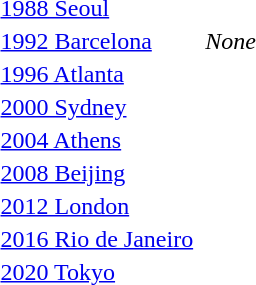<table>
<tr>
<td rowspan=2><a href='#'>1988 Seoul</a><br></td>
<td rowspan=2></td>
<td rowspan=2></td>
<td></td>
</tr>
<tr>
<td></td>
</tr>
<tr>
<td rowspan=2><a href='#'>1992 Barcelona</a><br></td>
<td rowspan=2></td>
<td rowspan=2><em>None</em></td>
<td></td>
</tr>
<tr>
<td></td>
</tr>
<tr>
<td rowspan=2><a href='#'>1996 Atlanta</a><br></td>
<td rowspan=2></td>
<td rowspan=2></td>
<td></td>
</tr>
<tr>
<td></td>
</tr>
<tr>
<td rowspan=2><a href='#'>2000 Sydney</a><br></td>
<td rowspan=2></td>
<td rowspan=2></td>
<td></td>
</tr>
<tr>
<td></td>
</tr>
<tr>
<td rowspan=2><a href='#'>2004 Athens</a><br></td>
<td rowspan=2></td>
<td rowspan=2></td>
<td></td>
</tr>
<tr>
<td></td>
</tr>
<tr>
<td rowspan=2><a href='#'>2008 Beijing</a><br></td>
<td rowspan=2></td>
<td rowspan=2></td>
<td></td>
</tr>
<tr>
<td></td>
</tr>
<tr>
<td rowspan=2><a href='#'>2012 London</a><br></td>
<td rowspan=2></td>
<td rowspan=2></td>
<td></td>
</tr>
<tr>
<td></td>
</tr>
<tr>
<td rowspan=2><a href='#'>2016 Rio de Janeiro</a><br></td>
<td rowspan=2></td>
<td rowspan=2></td>
<td></td>
</tr>
<tr>
<td></td>
</tr>
<tr>
<td rowspan=2><a href='#'>2020 Tokyo</a><br></td>
<td rowspan=2></td>
<td rowspan=2></td>
<td></td>
</tr>
<tr>
<td></td>
</tr>
</table>
